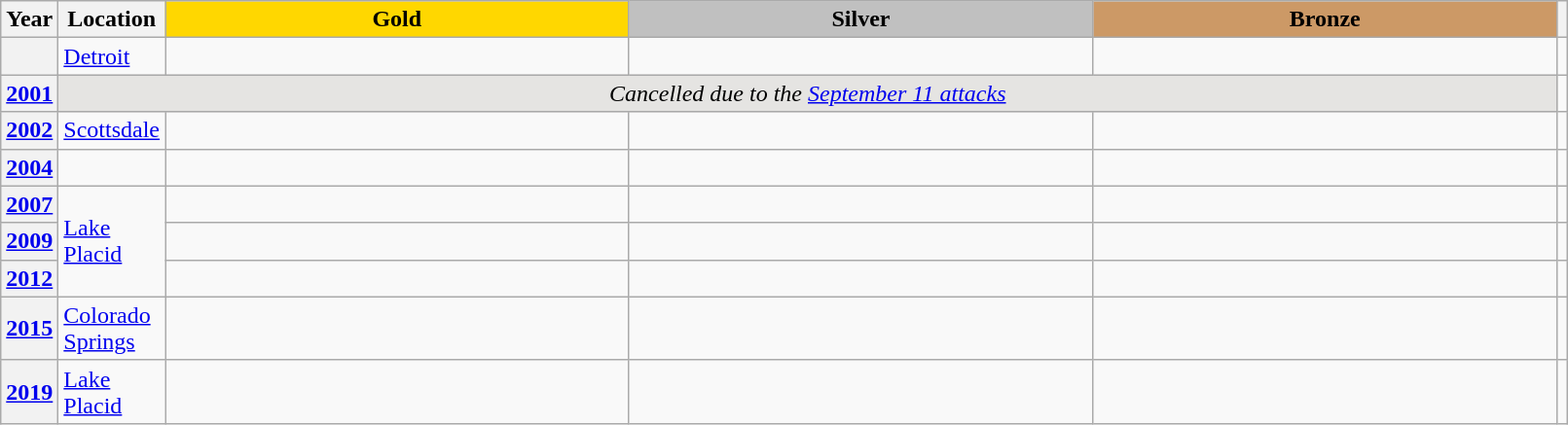<table class="wikitable unsortable" style="text-align:left; width:85%">
<tr>
<th scope="col" style="text-align:center">Year</th>
<th scope="col" style="text-align:center">Location</th>
<td scope="col" style="text-align:center; width:30%; background:gold"><strong>Gold</strong></td>
<td scope="col" style="text-align:center; width:30%; background:silver"><strong>Silver</strong></td>
<td scope="col" style="text-align:center; width:30%; background:#c96"><strong>Bronze</strong></td>
<th scope="col" style="text-align:center"></th>
</tr>
<tr>
<th scope="row" style="text-align:left"></th>
<td><a href='#'>Detroit</a></td>
<td></td>
<td></td>
<td></td>
<td></td>
</tr>
<tr>
<th scope="row" style="text-align:left"><a href='#'>2001</a></th>
<td colspan="4" align="center" bgcolor="e5e4e2"><em>Cancelled due to the <a href='#'>September 11 attacks</a></em></td>
<td></td>
</tr>
<tr>
<th scope="row" style="text-align:left"><a href='#'>2002</a></th>
<td><a href='#'>Scottsdale</a></td>
<td></td>
<td></td>
<td></td>
<td></td>
</tr>
<tr>
<th scope="row" style="text-align:left"><a href='#'>2004</a></th>
<td></td>
<td></td>
<td></td>
<td></td>
<td></td>
</tr>
<tr>
<th scope="row" style="text-align:left"><a href='#'>2007</a></th>
<td rowspan="3"><a href='#'>Lake Placid</a></td>
<td></td>
<td></td>
<td></td>
<td></td>
</tr>
<tr>
<th scope="row" style="text-align:left"><a href='#'>2009</a></th>
<td></td>
<td></td>
<td></td>
<td></td>
</tr>
<tr>
<th scope="row" style="text-align:left"><a href='#'>2012</a></th>
<td></td>
<td></td>
<td></td>
<td></td>
</tr>
<tr>
<th scope="row" style="text-align:left"><a href='#'>2015</a></th>
<td><a href='#'>Colorado Springs</a></td>
<td></td>
<td></td>
<td></td>
<td></td>
</tr>
<tr>
<th scope="row" style="text-align:left"><a href='#'>2019</a></th>
<td><a href='#'>Lake Placid</a></td>
<td></td>
<td></td>
<td></td>
<td></td>
</tr>
</table>
